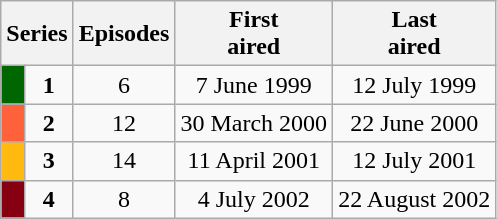<table class="wikitable">
<tr>
<th colspan="2">Series</th>
<th>Episodes</th>
<th>First<br>aired</th>
<th>Last<br>aired</th>
</tr>
<tr>
<td bgcolor="#006600 " height="10px"></td>
<td align="center"><strong>1</strong></td>
<td align="center">6</td>
<td align="center">7 June 1999</td>
<td align="center">12 July 1999</td>
</tr>
<tr>
<td bgcolor="#FF623B " height="10px"></td>
<td align="center"><strong>2</strong></td>
<td align="center">12</td>
<td align="center">30 March 2000</td>
<td align="center">22 June 2000</td>
</tr>
<tr>
<td bgcolor="#FFB90F" height="10px"></td>
<td align="center"><strong>3</strong></td>
<td align="center">14</td>
<td align="center">11 April 2001</td>
<td align="center">12 July 2001</td>
</tr>
<tr>
<td bgcolor="#860012 " height="10px"></td>
<td align="center"><strong>4</strong></td>
<td align="center">8</td>
<td align="center">4 July 2002</td>
<td align="center">22 August 2002</td>
</tr>
</table>
